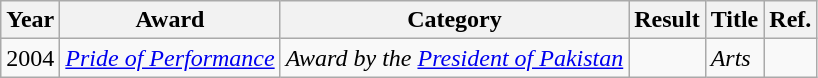<table class="wikitable">
<tr>
<th>Year</th>
<th>Award</th>
<th>Category</th>
<th>Result</th>
<th>Title</th>
<th>Ref.</th>
</tr>
<tr>
<td>2004</td>
<td><em><a href='#'>Pride of Performance</a></em></td>
<td><em>Award by the <a href='#'>President of Pakistan</a></em></td>
<td></td>
<td><em>Arts</em></td>
<td></td>
</tr>
</table>
